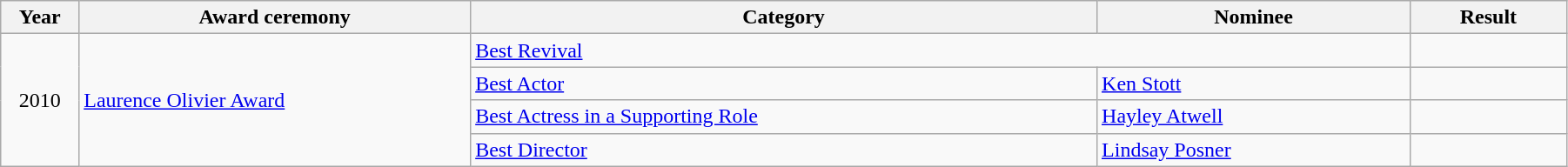<table class="wikitable" width="95%">
<tr>
<th width="5%">Year</th>
<th width="25%">Award ceremony</th>
<th width="40%">Category</th>
<th width="20%">Nominee</th>
<th width="10%">Result</th>
</tr>
<tr>
<td rowspan="4" align="center">2010</td>
<td rowspan="4"><a href='#'>Laurence Olivier Award</a></td>
<td colspan="2"><a href='#'>Best Revival</a></td>
<td></td>
</tr>
<tr>
<td><a href='#'>Best Actor</a></td>
<td><a href='#'>Ken Stott</a></td>
<td></td>
</tr>
<tr>
<td><a href='#'>Best Actress in a Supporting Role</a></td>
<td><a href='#'>Hayley Atwell</a></td>
<td></td>
</tr>
<tr>
<td><a href='#'>Best Director</a></td>
<td><a href='#'>Lindsay Posner</a></td>
<td></td>
</tr>
</table>
